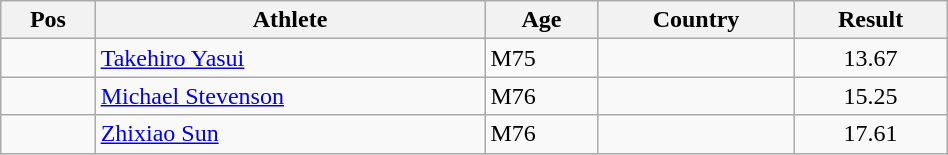<table class="wikitable"  style="text-align:center; width:50%;">
<tr>
<th>Pos</th>
<th>Athlete</th>
<th>Age</th>
<th>Country</th>
<th>Result</th>
</tr>
<tr>
<td align=center></td>
<td align=left><a href='#'>Takehiro Yasui</a></td>
<td align=left>M75</td>
<td align=left></td>
<td>13.67</td>
</tr>
<tr>
<td align=center></td>
<td align=left><a href='#'>Michael Stevenson</a></td>
<td align=left>M76</td>
<td align=left></td>
<td>15.25</td>
</tr>
<tr>
<td align=center></td>
<td align=left><a href='#'>Zhixiao Sun</a></td>
<td align=left>M76</td>
<td align=left></td>
<td>17.61</td>
</tr>
</table>
